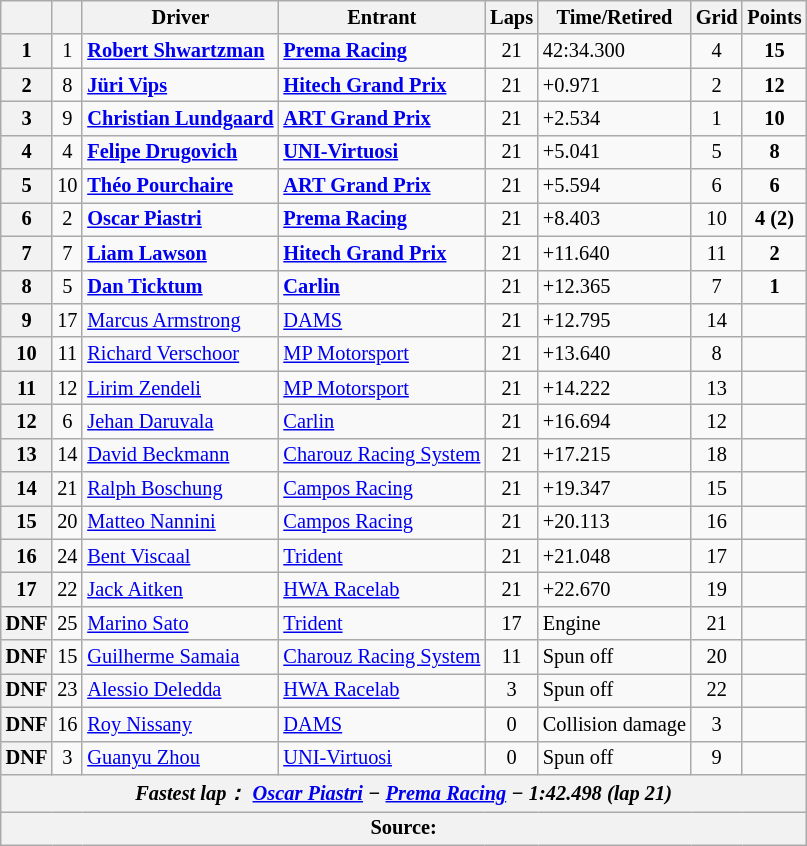<table class="wikitable" style="font-size: 85%;">
<tr>
<th></th>
<th></th>
<th>Driver</th>
<th>Entrant</th>
<th>Laps</th>
<th>Time/Retired</th>
<th>Grid</th>
<th>Points</th>
</tr>
<tr>
<th>1</th>
<td align="center">1</td>
<td><strong> <a href='#'>Robert Shwartzman</a></strong></td>
<td><a href='#'><strong>Prema Racing</strong></a></td>
<td align="center">21</td>
<td>42:34.300</td>
<td align="center">4</td>
<td align="center"><strong>15</strong></td>
</tr>
<tr>
<th>2</th>
<td align="center">8</td>
<td><strong> <a href='#'>Jüri Vips</a></strong></td>
<td><strong><a href='#'>Hitech Grand Prix</a></strong></td>
<td align="center">21</td>
<td>+0.971</td>
<td align="center">2</td>
<td align="center"><strong>12</strong></td>
</tr>
<tr>
<th>3</th>
<td align="center">9</td>
<td><strong> <a href='#'>Christian Lundgaard</a></strong></td>
<td><strong><a href='#'>ART Grand Prix</a></strong></td>
<td align="center">21</td>
<td>+2.534</td>
<td align="center">1</td>
<td align="center"><strong>10</strong></td>
</tr>
<tr>
<th>4</th>
<td align="center">4</td>
<td><strong> <a href='#'>Felipe Drugovich</a></strong></td>
<td><a href='#'><strong>UNI-Virtuosi</strong></a></td>
<td align="center">21</td>
<td>+5.041</td>
<td align="center">5</td>
<td align="center"><strong>8</strong></td>
</tr>
<tr>
<th>5</th>
<td align="center">10</td>
<td><strong> <a href='#'>Théo Pourchaire</a></strong></td>
<td><strong><a href='#'>ART Grand Prix</a></strong></td>
<td align="center">21</td>
<td>+5.594</td>
<td align="center">6</td>
<td align="center"><strong>6</strong></td>
</tr>
<tr>
<th>6</th>
<td align="center">2</td>
<td><strong> <a href='#'>Oscar Piastri</a></strong></td>
<td><a href='#'><strong>Prema Racing</strong></a></td>
<td align="center">21</td>
<td>+8.403</td>
<td align="center">10</td>
<td align="center"><strong>4 (2)</strong></td>
</tr>
<tr>
<th>7</th>
<td align="center">7</td>
<td><strong> <a href='#'>Liam Lawson</a></strong></td>
<td><strong><a href='#'>Hitech Grand Prix</a></strong></td>
<td align="center">21</td>
<td>+11.640</td>
<td align="center">11</td>
<td align="center"><strong>2</strong></td>
</tr>
<tr>
<th>8</th>
<td align="center">5</td>
<td><strong> <a href='#'>Dan Ticktum</a></strong></td>
<td><a href='#'><strong>Carlin</strong></a></td>
<td align="center">21</td>
<td>+12.365</td>
<td align="center">7</td>
<td align="center"><strong>1</strong></td>
</tr>
<tr>
<th>9</th>
<td align="center">17</td>
<td> <a href='#'>Marcus Armstrong</a></td>
<td><a href='#'>DAMS</a></td>
<td align="center">21</td>
<td>+12.795</td>
<td align="center">14</td>
<td align="center"></td>
</tr>
<tr>
<th>10</th>
<td align="center">11</td>
<td> <a href='#'>Richard Verschoor</a></td>
<td><a href='#'>MP Motorsport</a></td>
<td align="center">21</td>
<td>+13.640</td>
<td align="center">8</td>
<td align="center"></td>
</tr>
<tr>
<th>11</th>
<td align="center">12</td>
<td> <a href='#'>Lirim Zendeli</a></td>
<td><a href='#'>MP Motorsport</a></td>
<td align="center">21</td>
<td>+14.222</td>
<td align="center">13</td>
<td align="center"></td>
</tr>
<tr>
<th>12</th>
<td align="center">6</td>
<td> <a href='#'>Jehan Daruvala</a></td>
<td><a href='#'>Carlin</a></td>
<td align="center">21</td>
<td>+16.694</td>
<td align="center">12</td>
<td align="center"></td>
</tr>
<tr>
<th>13</th>
<td align="center">14</td>
<td> <a href='#'>David Beckmann</a></td>
<td><a href='#'>Charouz Racing System</a></td>
<td align="center">21</td>
<td>+17.215</td>
<td align="center">18</td>
<td align="center"></td>
</tr>
<tr>
<th>14</th>
<td align="center">21</td>
<td> <a href='#'>Ralph Boschung</a></td>
<td><a href='#'>Campos Racing</a></td>
<td align="center">21</td>
<td>+19.347</td>
<td align="center">15</td>
<td align="center"></td>
</tr>
<tr>
<th>15</th>
<td align="center">20</td>
<td> <a href='#'>Matteo Nannini</a></td>
<td><a href='#'>Campos Racing</a></td>
<td align="center">21</td>
<td>+20.113</td>
<td align="center">16</td>
<td align="center"></td>
</tr>
<tr>
<th>16</th>
<td align="center">24</td>
<td> <a href='#'>Bent Viscaal</a></td>
<td><a href='#'>Trident</a></td>
<td align="center">21</td>
<td>+21.048</td>
<td align="center">17</td>
<td align="center"></td>
</tr>
<tr>
<th>17</th>
<td align="center">22</td>
<td> <a href='#'>Jack Aitken</a></td>
<td><a href='#'>HWA Racelab</a></td>
<td align="center">21</td>
<td>+22.670</td>
<td align="center">19</td>
<td align="center"></td>
</tr>
<tr>
<th>DNF</th>
<td align="center">25</td>
<td> <a href='#'>Marino Sato</a></td>
<td><a href='#'>Trident</a></td>
<td align="center">17</td>
<td>Engine</td>
<td align="center">21</td>
<td align="center"></td>
</tr>
<tr>
<th>DNF</th>
<td align="center">15</td>
<td> <a href='#'>Guilherme Samaia</a></td>
<td><a href='#'>Charouz Racing System</a></td>
<td align="center">11</td>
<td>Spun off</td>
<td align="center">20</td>
<td align="center"></td>
</tr>
<tr>
<th>DNF</th>
<td align="center">23</td>
<td> <a href='#'>Alessio Deledda</a></td>
<td><a href='#'>HWA Racelab</a></td>
<td align="center">3</td>
<td>Spun off</td>
<td align="center">22</td>
<td align="center"></td>
</tr>
<tr>
<th>DNF</th>
<td align="center">16</td>
<td> <a href='#'>Roy Nissany</a></td>
<td><a href='#'>DAMS</a></td>
<td align="center">0</td>
<td>Collision damage</td>
<td align="center">3</td>
<td align="center"></td>
</tr>
<tr>
<th>DNF</th>
<td align="center">3</td>
<td> <a href='#'>Guanyu Zhou</a></td>
<td><a href='#'>UNI-Virtuosi</a></td>
<td align="center">0</td>
<td>Spun off</td>
<td align="center">9</td>
<td align="center"></td>
</tr>
<tr>
<th colspan="8" align="center"><em>Fastest lap：  <a href='#'>Oscar Piastri</a> − <a href='#'>Prema Racing</a> − 1:42.498 (lap 21)</em></th>
</tr>
<tr>
<th colspan="8">Source:</th>
</tr>
</table>
